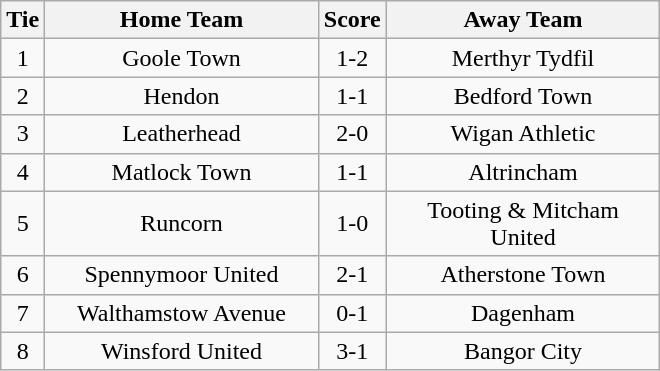<table class="wikitable" style="text-align:center;">
<tr>
<th width=20>Tie</th>
<th width=175>Home Team</th>
<th width=20>Score</th>
<th width=175>Away Team</th>
</tr>
<tr>
<td>1</td>
<td>Goole Town</td>
<td>1-2</td>
<td>Merthyr Tydfil</td>
</tr>
<tr>
<td>2</td>
<td>Hendon</td>
<td>1-1</td>
<td>Bedford Town</td>
</tr>
<tr>
<td>3</td>
<td>Leatherhead</td>
<td>2-0</td>
<td>Wigan Athletic</td>
</tr>
<tr>
<td>4</td>
<td>Matlock Town</td>
<td>1-1</td>
<td>Altrincham</td>
</tr>
<tr>
<td>5</td>
<td>Runcorn</td>
<td>1-0</td>
<td>Tooting & Mitcham United</td>
</tr>
<tr>
<td>6</td>
<td>Spennymoor United</td>
<td>2-1</td>
<td>Atherstone Town</td>
</tr>
<tr>
<td>7</td>
<td>Walthamstow Avenue</td>
<td>0-1</td>
<td>Dagenham</td>
</tr>
<tr>
<td>8</td>
<td>Winsford United</td>
<td>3-1</td>
<td>Bangor City</td>
</tr>
</table>
